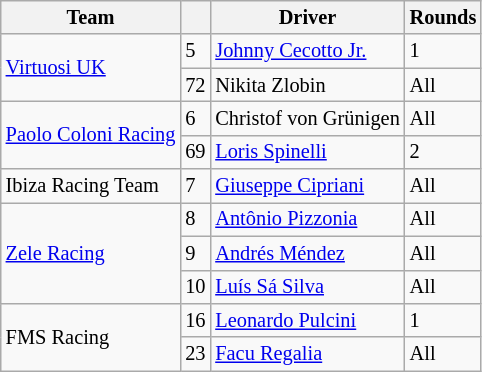<table class="wikitable" style="font-size: 85%">
<tr>
<th>Team</th>
<th></th>
<th>Driver</th>
<th>Rounds</th>
</tr>
<tr>
<td rowspan=2> <a href='#'>Virtuosi UK</a></td>
<td>5</td>
<td> <a href='#'>Johnny Cecotto Jr.</a></td>
<td>1</td>
</tr>
<tr>
<td>72</td>
<td> Nikita Zlobin</td>
<td>All</td>
</tr>
<tr>
<td rowspan=2 nowrap> <a href='#'>Paolo Coloni Racing</a></td>
<td>6</td>
<td nowrap> Christof von Grünigen</td>
<td>All</td>
</tr>
<tr>
<td>69</td>
<td> <a href='#'>Loris Spinelli</a></td>
<td>2</td>
</tr>
<tr>
<td> Ibiza Racing Team</td>
<td>7</td>
<td> <a href='#'>Giuseppe Cipriani</a></td>
<td>All</td>
</tr>
<tr>
<td rowspan=3> <a href='#'>Zele Racing</a></td>
<td>8</td>
<td> <a href='#'>Antônio Pizzonia</a></td>
<td>All</td>
</tr>
<tr>
<td>9</td>
<td> <a href='#'>Andrés Méndez</a></td>
<td>All</td>
</tr>
<tr>
<td>10</td>
<td> <a href='#'>Luís Sá Silva</a></td>
<td>All</td>
</tr>
<tr>
<td rowspan=2> FMS Racing</td>
<td>16</td>
<td> <a href='#'>Leonardo Pulcini</a></td>
<td>1</td>
</tr>
<tr>
<td>23</td>
<td> <a href='#'>Facu Regalia</a></td>
<td>All</td>
</tr>
</table>
